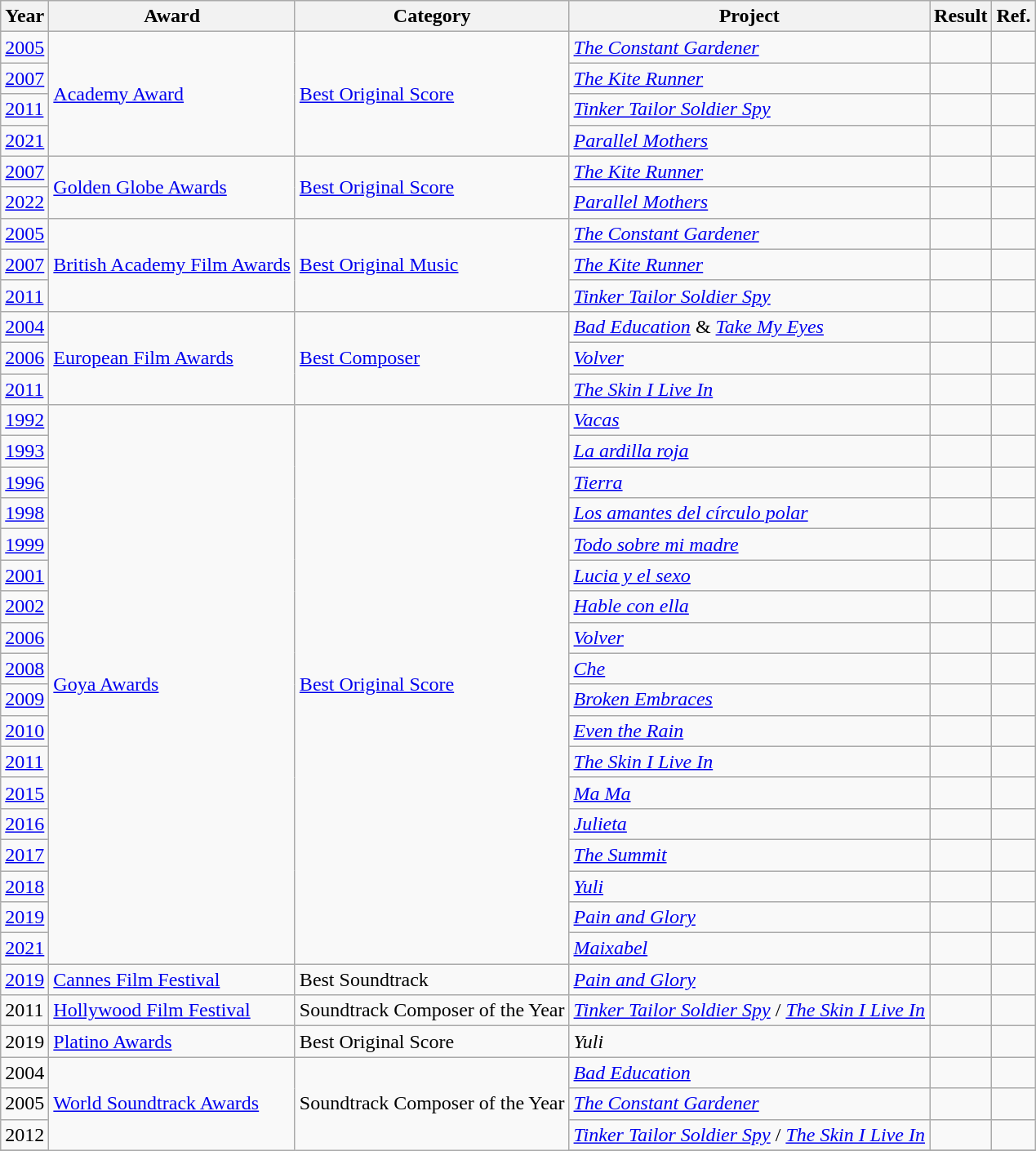<table class="wikitable">
<tr>
<th>Year</th>
<th>Award</th>
<th>Category</th>
<th>Project</th>
<th>Result</th>
<th>Ref.</th>
</tr>
<tr>
<td><a href='#'>2005</a></td>
<td rowspan=4><a href='#'>Academy Award</a></td>
<td rowspan=4><a href='#'>Best Original Score</a></td>
<td><em><a href='#'>The Constant Gardener</a></em></td>
<td></td>
<td></td>
</tr>
<tr>
<td><a href='#'>2007</a></td>
<td><em><a href='#'>The Kite Runner</a></em></td>
<td></td>
<td></td>
</tr>
<tr>
<td><a href='#'>2011</a></td>
<td><em><a href='#'>Tinker Tailor Soldier Spy</a></em></td>
<td></td>
<td></td>
</tr>
<tr>
<td><a href='#'>2021</a></td>
<td><em><a href='#'>Parallel Mothers</a></em></td>
<td></td>
<td></td>
</tr>
<tr>
<td><a href='#'>2007</a></td>
<td rowspan=2><a href='#'>Golden Globe Awards</a></td>
<td rowspan=2><a href='#'>Best Original Score</a></td>
<td><em><a href='#'>The Kite Runner</a></em></td>
<td></td>
<td></td>
</tr>
<tr>
<td><a href='#'>2022</a></td>
<td><em><a href='#'>Parallel Mothers</a></em></td>
<td></td>
<td></td>
</tr>
<tr>
<td><a href='#'>2005</a></td>
<td rowspan=3><a href='#'>British Academy Film Awards</a></td>
<td rowspan=3><a href='#'>Best Original Music</a></td>
<td><em><a href='#'>The Constant Gardener</a></em></td>
<td></td>
<td></td>
</tr>
<tr>
<td><a href='#'>2007</a></td>
<td><em><a href='#'>The Kite Runner</a></em></td>
<td></td>
<td></td>
</tr>
<tr>
<td><a href='#'>2011</a></td>
<td><em><a href='#'>Tinker Tailor Soldier Spy</a></em></td>
<td></td>
<td></td>
</tr>
<tr>
<td><a href='#'>2004</a></td>
<td rowspan=3><a href='#'>European Film Awards</a></td>
<td rowspan=3><a href='#'>Best Composer</a></td>
<td><em><a href='#'>Bad Education</a></em> & <em><a href='#'>Take My Eyes</a></em></td>
<td></td>
<td></td>
</tr>
<tr>
<td><a href='#'>2006</a></td>
<td><em><a href='#'>Volver</a></em></td>
<td></td>
<td></td>
</tr>
<tr>
<td><a href='#'>2011</a></td>
<td><em><a href='#'>The Skin I Live In</a></em></td>
<td></td>
<td></td>
</tr>
<tr>
<td><a href='#'>1992</a></td>
<td rowspan=18><a href='#'>Goya Awards</a></td>
<td rowspan=18><a href='#'>Best Original Score</a></td>
<td><em><a href='#'>Vacas</a></em></td>
<td></td>
<td></td>
</tr>
<tr>
<td><a href='#'>1993</a></td>
<td><em><a href='#'>La ardilla roja</a></em></td>
<td></td>
<td></td>
</tr>
<tr>
<td><a href='#'>1996</a></td>
<td><em><a href='#'>Tierra</a></em></td>
<td></td>
<td></td>
</tr>
<tr>
<td><a href='#'>1998</a></td>
<td><em><a href='#'>Los amantes del círculo polar</a></em></td>
<td></td>
<td></td>
</tr>
<tr>
<td><a href='#'>1999</a></td>
<td><em><a href='#'>Todo sobre mi madre</a></em></td>
<td></td>
<td></td>
</tr>
<tr>
<td><a href='#'>2001</a></td>
<td><em><a href='#'>Lucia y el sexo</a></em></td>
<td></td>
<td></td>
</tr>
<tr>
<td><a href='#'>2002</a></td>
<td><em><a href='#'>Hable con ella</a></em></td>
<td></td>
<td></td>
</tr>
<tr>
<td><a href='#'>2006</a></td>
<td><em><a href='#'>Volver</a></em></td>
<td></td>
<td></td>
</tr>
<tr>
<td><a href='#'>2008</a></td>
<td><em><a href='#'>Che</a></em></td>
<td></td>
<td></td>
</tr>
<tr>
<td><a href='#'>2009</a></td>
<td><em><a href='#'>Broken Embraces</a></em></td>
<td></td>
<td></td>
</tr>
<tr>
<td><a href='#'>2010</a></td>
<td><em><a href='#'>Even the Rain</a></em></td>
<td></td>
<td></td>
</tr>
<tr>
<td><a href='#'>2011</a></td>
<td><em><a href='#'>The Skin I Live In</a></em></td>
<td></td>
<td></td>
</tr>
<tr>
<td><a href='#'>2015</a></td>
<td><em><a href='#'>Ma Ma</a></em></td>
<td></td>
<td></td>
</tr>
<tr>
<td><a href='#'>2016</a></td>
<td><em><a href='#'>Julieta</a></em></td>
<td></td>
<td></td>
</tr>
<tr>
<td><a href='#'>2017</a></td>
<td><em><a href='#'>The Summit</a></em></td>
<td></td>
<td></td>
</tr>
<tr>
<td><a href='#'>2018</a></td>
<td><em><a href='#'>Yuli</a></em></td>
<td></td>
<td></td>
</tr>
<tr>
<td><a href='#'>2019</a></td>
<td><em><a href='#'>Pain and Glory</a></em></td>
<td></td>
<td></td>
</tr>
<tr>
<td><a href='#'>2021</a></td>
<td><em><a href='#'>Maixabel</a></em></td>
<td></td>
<td></td>
</tr>
<tr>
<td><a href='#'>2019</a></td>
<td><a href='#'>Cannes Film Festival</a></td>
<td>Best Soundtrack</td>
<td><em><a href='#'>Pain and Glory</a></em></td>
<td></td>
<td></td>
</tr>
<tr>
<td>2011</td>
<td><a href='#'>Hollywood Film Festival</a></td>
<td>Soundtrack Composer of the Year</td>
<td><em><a href='#'>Tinker Tailor Soldier Spy</a></em> / <em><a href='#'>The Skin I Live In</a></em></td>
<td></td>
<td></td>
</tr>
<tr>
<td>2019</td>
<td><a href='#'>Platino Awards</a></td>
<td>Best Original Score</td>
<td><em>Yuli</em></td>
<td></td>
<td></td>
</tr>
<tr>
<td>2004</td>
<td rowspan=4><a href='#'>World Soundtrack Awards</a></td>
<td rowspan=4>Soundtrack Composer of the Year</td>
<td><em><a href='#'>Bad Education</a></em></td>
<td></td>
<td></td>
</tr>
<tr>
<td>2005</td>
<td><em><a href='#'>The Constant Gardener</a></em></td>
<td></td>
<td></td>
</tr>
<tr>
<td>2012</td>
<td><em><a href='#'>Tinker Tailor Soldier Spy</a></em> / <em><a href='#'>The Skin I Live In</a></em></td>
<td></td>
<td></td>
</tr>
<tr>
</tr>
</table>
